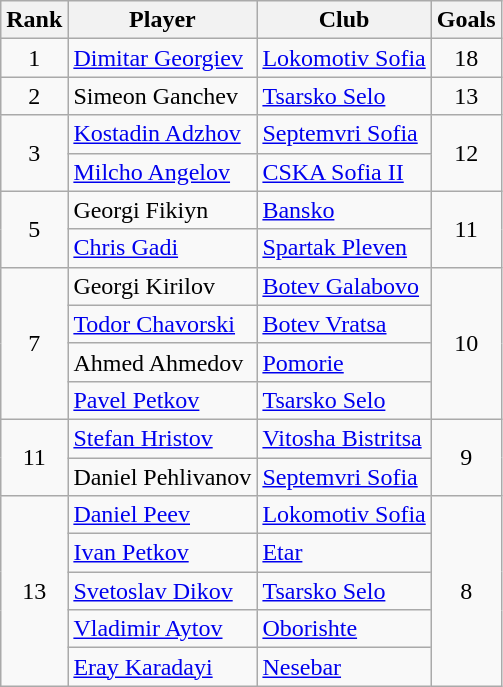<table class="wikitable" style="text-align:center">
<tr>
<th>Rank</th>
<th>Player</th>
<th>Club</th>
<th>Goals</th>
</tr>
<tr>
<td>1</td>
<td align="left"> <a href='#'>Dimitar Georgiev</a></td>
<td align="left"><a href='#'>Lokomotiv Sofia</a></td>
<td>18</td>
</tr>
<tr>
<td>2</td>
<td align="left"> Simeon Ganchev</td>
<td align="left"><a href='#'>Tsarsko Selo</a></td>
<td>13</td>
</tr>
<tr>
<td rowspan="2">3</td>
<td align="left"> <a href='#'>Kostadin Adzhov</a></td>
<td align="left"><a href='#'>Septemvri Sofia</a></td>
<td rowspan="2">12</td>
</tr>
<tr>
<td align="left"> <a href='#'>Milcho Angelov</a></td>
<td align="left"><a href='#'>CSKA Sofia II</a></td>
</tr>
<tr>
<td rowspan="2">5</td>
<td align="left"> Georgi Fikiyn</td>
<td align="left"><a href='#'>Bansko</a></td>
<td rowspan="2">11</td>
</tr>
<tr>
<td align="left"> <a href='#'>Chris Gadi</a></td>
<td align="left"><a href='#'>Spartak Pleven</a></td>
</tr>
<tr>
<td rowspan="4">7</td>
<td align="left"> Georgi Kirilov</td>
<td align="left"><a href='#'>Botev Galabovo</a></td>
<td rowspan="4">10</td>
</tr>
<tr>
<td align="left"> <a href='#'>Todor Chavorski</a></td>
<td align="left"><a href='#'>Botev Vratsa</a></td>
</tr>
<tr>
<td align="left"> Ahmed Ahmedov</td>
<td align="left"><a href='#'>Pomorie</a></td>
</tr>
<tr>
<td align="left"> <a href='#'>Pavel Petkov</a></td>
<td align="left"><a href='#'>Tsarsko Selo</a></td>
</tr>
<tr>
<td rowspan="2">11</td>
<td align="left"> <a href='#'>Stefan Hristov</a></td>
<td align="left"><a href='#'>Vitosha Bistritsa</a></td>
<td rowspan="2">9</td>
</tr>
<tr>
<td align="left"> Daniel Pehlivanov</td>
<td align="left"><a href='#'>Septemvri Sofia</a></td>
</tr>
<tr>
<td rowspan="5">13</td>
<td align="left"> <a href='#'>Daniel Peev</a></td>
<td align="left"><a href='#'>Lokomotiv Sofia</a></td>
<td rowspan="5">8</td>
</tr>
<tr>
<td align="left"> <a href='#'>Ivan Petkov</a></td>
<td align="left"><a href='#'>Etar</a></td>
</tr>
<tr>
<td align="left"> <a href='#'>Svetoslav Dikov</a></td>
<td align="left"><a href='#'>Tsarsko Selo</a></td>
</tr>
<tr>
<td align="left"> <a href='#'>Vladimir Aytov</a></td>
<td align="left"><a href='#'>Oborishte</a></td>
</tr>
<tr>
<td align="left"> <a href='#'>Eray Karadayi</a></td>
<td align="left"><a href='#'>Nesebar</a></td>
</tr>
</table>
